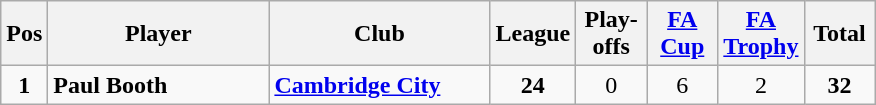<table class="wikitable" style="text-align: center;">
<tr>
<th width=20>Pos</th>
<th width=140>Player</th>
<th width=140>Club</th>
<th width=40>League</th>
<th width=40>Play-offs</th>
<th width=40><a href='#'>FA Cup</a></th>
<th width=40><a href='#'>FA Trophy</a></th>
<th width=40>Total</th>
</tr>
<tr>
<td><strong>1</strong></td>
<td align=left><strong>Paul Booth</strong></td>
<td align=left><strong> <a href='#'>Cambridge City</a> </strong></td>
<td><strong>24</strong></td>
<td>0</td>
<td>6</td>
<td>2</td>
<td><strong>32</strong></td>
</tr>
</table>
